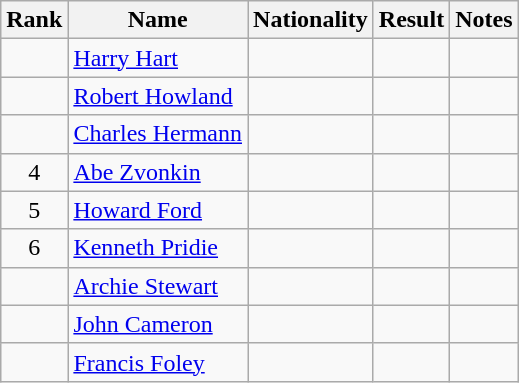<table class="wikitable sortable" style=" text-align:center">
<tr>
<th>Rank</th>
<th>Name</th>
<th>Nationality</th>
<th>Result</th>
<th>Notes</th>
</tr>
<tr>
<td></td>
<td align=left><a href='#'>Harry Hart</a></td>
<td align=left></td>
<td></td>
<td></td>
</tr>
<tr>
<td></td>
<td align=left><a href='#'>Robert Howland</a></td>
<td align=left></td>
<td></td>
<td></td>
</tr>
<tr>
<td></td>
<td align=left><a href='#'>Charles Hermann</a></td>
<td align=left></td>
<td></td>
<td></td>
</tr>
<tr>
<td>4</td>
<td align=left><a href='#'>Abe Zvonkin</a></td>
<td align=left></td>
<td></td>
<td></td>
</tr>
<tr>
<td>5</td>
<td align=left><a href='#'>Howard Ford</a></td>
<td align=left></td>
<td></td>
<td></td>
</tr>
<tr>
<td>6</td>
<td align=left><a href='#'>Kenneth Pridie</a></td>
<td align=left></td>
<td></td>
<td></td>
</tr>
<tr>
<td></td>
<td align=left><a href='#'>Archie Stewart</a></td>
<td align=left></td>
<td></td>
<td></td>
</tr>
<tr>
<td></td>
<td align=left><a href='#'>John Cameron</a></td>
<td align=left></td>
<td></td>
<td></td>
</tr>
<tr>
<td></td>
<td align=left><a href='#'>Francis Foley</a></td>
<td align=left></td>
<td></td>
<td></td>
</tr>
</table>
